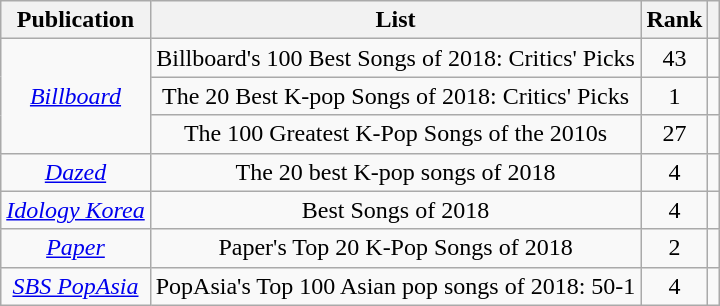<table class="wikitable sortable" style="text-align:center">
<tr>
<th>Publication</th>
<th>List</th>
<th>Rank</th>
<th class="unsortable"></th>
</tr>
<tr>
<td rowspan="3"><em><a href='#'>Billboard</a></em></td>
<td rowspan="1">Billboard's 100 Best Songs of 2018: Critics' Picks</td>
<td>43</td>
<td></td>
</tr>
<tr>
<td rowspan="1">The 20 Best K-pop Songs of 2018: Critics' Picks</td>
<td>1</td>
<td></td>
</tr>
<tr>
<td>The 100 Greatest K-Pop Songs of the 2010s</td>
<td>27</td>
<td></td>
</tr>
<tr>
<td><em><a href='#'>Dazed</a></em></td>
<td>The 20 best K-pop songs of 2018</td>
<td>4</td>
<td></td>
</tr>
<tr>
<td><em><a href='#'>Idology Korea</a></em></td>
<td>Best Songs of 2018</td>
<td>4</td>
<td></td>
</tr>
<tr>
<td><em><a href='#'>Paper</a></em></td>
<td rowspan="1">Paper's Top 20 K-Pop Songs of 2018</td>
<td>2</td>
<td></td>
</tr>
<tr>
<td><em><a href='#'>SBS PopAsia</a></em></td>
<td>PopAsia's Top 100 Asian pop songs of 2018: 50-1</td>
<td>4</td>
<td></td>
</tr>
</table>
